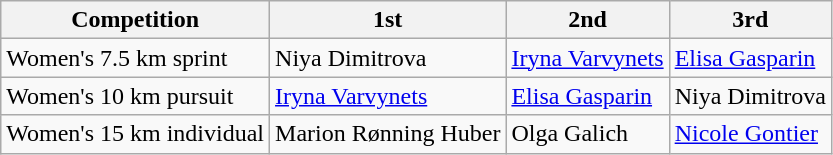<table class="wikitable">
<tr>
<th>Competition</th>
<th>1st</th>
<th>2nd</th>
<th>3rd</th>
</tr>
<tr>
<td>Women's 7.5 km sprint</td>
<td> Niya Dimitrova</td>
<td> <a href='#'>Iryna Varvynets</a></td>
<td> <a href='#'>Elisa Gasparin</a></td>
</tr>
<tr>
<td>Women's 10 km pursuit</td>
<td> <a href='#'>Iryna Varvynets</a></td>
<td> <a href='#'>Elisa Gasparin</a></td>
<td> Niya Dimitrova</td>
</tr>
<tr>
<td>Women's 15 km individual</td>
<td> Marion Rønning Huber</td>
<td> Olga Galich</td>
<td> <a href='#'>Nicole Gontier</a></td>
</tr>
</table>
